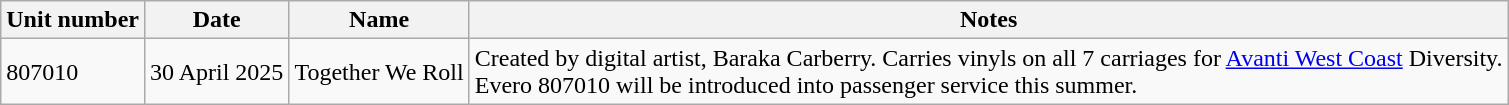<table class="wikitable">
<tr>
<th>Unit number</th>
<th>Date</th>
<th>Name</th>
<th>Notes</th>
</tr>
<tr>
<td>807010</td>
<td>30 April 2025</td>
<td>Together We Roll</td>
<td>Created by digital artist, Baraka Carberry. Carries vinyls on all 7 carriages for <a href='#'>Avanti West Coast</a> Diversity.<br> Evero 807010 will be introduced into passenger service this summer.</td>
</tr>
</table>
